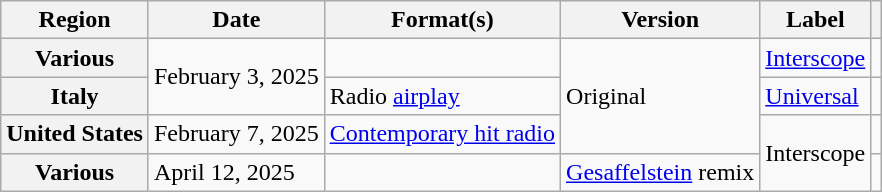<table class="wikitable plainrowheaders">
<tr>
<th scope="col">Region</th>
<th scope="col">Date</th>
<th scope="col">Format(s)</th>
<th scope="col">Version</th>
<th scope="col">Label</th>
<th scope="col"></th>
</tr>
<tr>
<th scope="row">Various</th>
<td rowspan="2">February 3, 2025</td>
<td></td>
<td rowspan="3">Original</td>
<td><a href='#'>Interscope</a></td>
<td align="center"></td>
</tr>
<tr>
<th scope="row">Italy</th>
<td>Radio <a href='#'>airplay</a></td>
<td><a href='#'>Universal</a></td>
<td align="center"></td>
</tr>
<tr>
<th scope="row">United States</th>
<td>February 7, 2025</td>
<td><a href='#'>Contemporary hit radio</a></td>
<td rowspan="2">Interscope</td>
<td align="center"></td>
</tr>
<tr>
<th scope="row">Various</th>
<td>April 12, 2025</td>
<td></td>
<td><a href='#'>Gesaffelstein</a> remix</td>
<td align="center"></td>
</tr>
</table>
